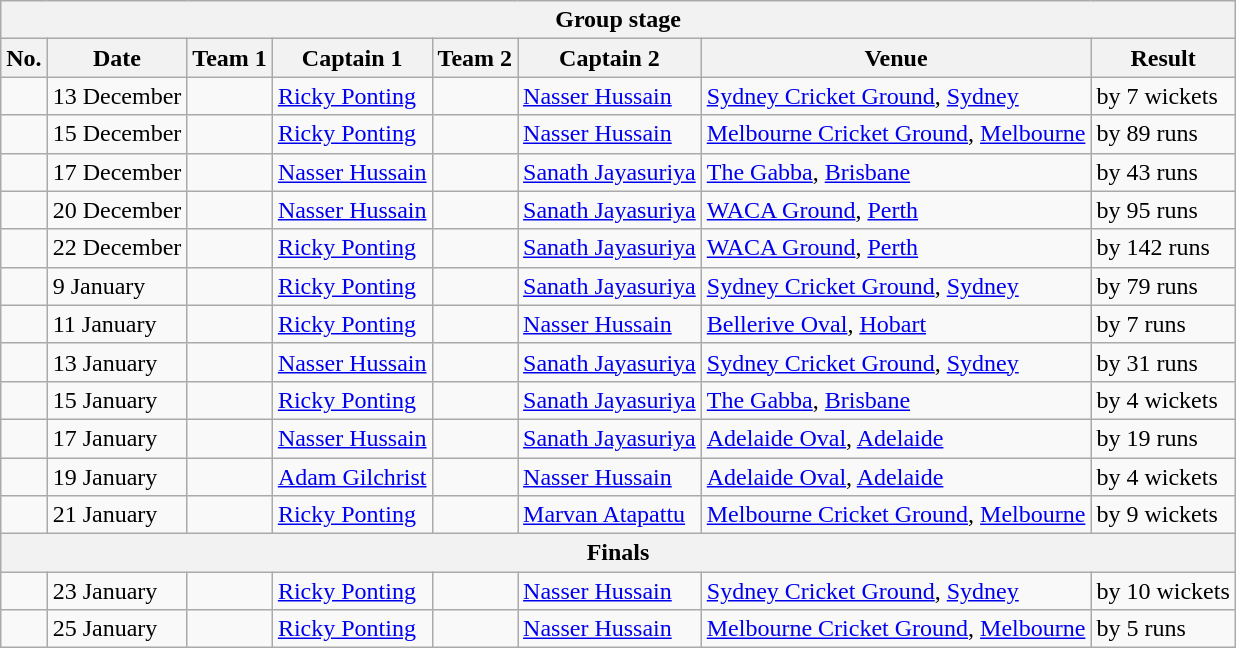<table class="wikitable">
<tr>
<th colspan="9">Group stage</th>
</tr>
<tr>
<th>No.</th>
<th>Date</th>
<th>Team 1</th>
<th>Captain 1</th>
<th>Team 2</th>
<th>Captain 2</th>
<th>Venue</th>
<th>Result</th>
</tr>
<tr>
<td></td>
<td>13 December</td>
<td></td>
<td><a href='#'>Ricky Ponting</a></td>
<td></td>
<td><a href='#'>Nasser Hussain</a></td>
<td><a href='#'>Sydney Cricket Ground</a>, <a href='#'>Sydney</a></td>
<td> by 7 wickets</td>
</tr>
<tr>
<td></td>
<td>15 December</td>
<td></td>
<td><a href='#'>Ricky Ponting</a></td>
<td></td>
<td><a href='#'>Nasser Hussain</a></td>
<td><a href='#'>Melbourne Cricket Ground</a>, <a href='#'>Melbourne</a></td>
<td> by 89 runs</td>
</tr>
<tr>
<td></td>
<td>17 December</td>
<td></td>
<td><a href='#'>Nasser Hussain</a></td>
<td></td>
<td><a href='#'>Sanath Jayasuriya</a></td>
<td><a href='#'>The Gabba</a>, <a href='#'>Brisbane</a></td>
<td> by 43 runs</td>
</tr>
<tr>
<td></td>
<td>20 December</td>
<td></td>
<td><a href='#'>Nasser Hussain</a></td>
<td></td>
<td><a href='#'>Sanath Jayasuriya</a></td>
<td><a href='#'>WACA Ground</a>, <a href='#'>Perth</a></td>
<td> by 95 runs</td>
</tr>
<tr>
<td></td>
<td>22 December</td>
<td></td>
<td><a href='#'>Ricky Ponting</a></td>
<td></td>
<td><a href='#'>Sanath Jayasuriya</a></td>
<td><a href='#'>WACA Ground</a>, <a href='#'>Perth</a></td>
<td> by 142 runs</td>
</tr>
<tr>
<td></td>
<td>9 January</td>
<td></td>
<td><a href='#'>Ricky Ponting</a></td>
<td></td>
<td><a href='#'>Sanath Jayasuriya</a></td>
<td><a href='#'>Sydney Cricket Ground</a>, <a href='#'>Sydney</a></td>
<td> by 79 runs</td>
</tr>
<tr>
<td></td>
<td>11 January</td>
<td></td>
<td><a href='#'>Ricky Ponting</a></td>
<td></td>
<td><a href='#'>Nasser Hussain</a></td>
<td><a href='#'>Bellerive Oval</a>, <a href='#'>Hobart</a></td>
<td> by 7 runs</td>
</tr>
<tr>
<td></td>
<td>13 January</td>
<td></td>
<td><a href='#'>Nasser Hussain</a></td>
<td></td>
<td><a href='#'>Sanath Jayasuriya</a></td>
<td><a href='#'>Sydney Cricket Ground</a>, <a href='#'>Sydney</a></td>
<td> by 31 runs</td>
</tr>
<tr>
<td></td>
<td>15 January</td>
<td></td>
<td><a href='#'>Ricky Ponting</a></td>
<td></td>
<td><a href='#'>Sanath Jayasuriya</a></td>
<td><a href='#'>The Gabba</a>, <a href='#'>Brisbane</a></td>
<td> by 4 wickets</td>
</tr>
<tr>
<td></td>
<td>17 January</td>
<td></td>
<td><a href='#'>Nasser Hussain</a></td>
<td></td>
<td><a href='#'>Sanath Jayasuriya</a></td>
<td><a href='#'>Adelaide Oval</a>, <a href='#'>Adelaide</a></td>
<td> by 19 runs</td>
</tr>
<tr>
<td></td>
<td>19 January</td>
<td></td>
<td><a href='#'>Adam Gilchrist</a></td>
<td></td>
<td><a href='#'>Nasser Hussain</a></td>
<td><a href='#'>Adelaide Oval</a>, <a href='#'>Adelaide</a></td>
<td> by 4 wickets</td>
</tr>
<tr>
<td></td>
<td>21 January</td>
<td></td>
<td><a href='#'>Ricky Ponting</a></td>
<td></td>
<td><a href='#'>Marvan Atapattu</a></td>
<td><a href='#'>Melbourne Cricket Ground</a>, <a href='#'>Melbourne</a></td>
<td> by 9 wickets</td>
</tr>
<tr>
<th colspan="9">Finals</th>
</tr>
<tr>
<td></td>
<td>23 January</td>
<td></td>
<td><a href='#'>Ricky Ponting</a></td>
<td></td>
<td><a href='#'>Nasser Hussain</a></td>
<td><a href='#'>Sydney Cricket Ground</a>, <a href='#'>Sydney</a></td>
<td> by 10 wickets</td>
</tr>
<tr>
<td></td>
<td>25 January</td>
<td></td>
<td><a href='#'>Ricky Ponting</a></td>
<td></td>
<td><a href='#'>Nasser Hussain</a></td>
<td><a href='#'>Melbourne Cricket Ground</a>, <a href='#'>Melbourne</a></td>
<td> by 5 runs</td>
</tr>
</table>
